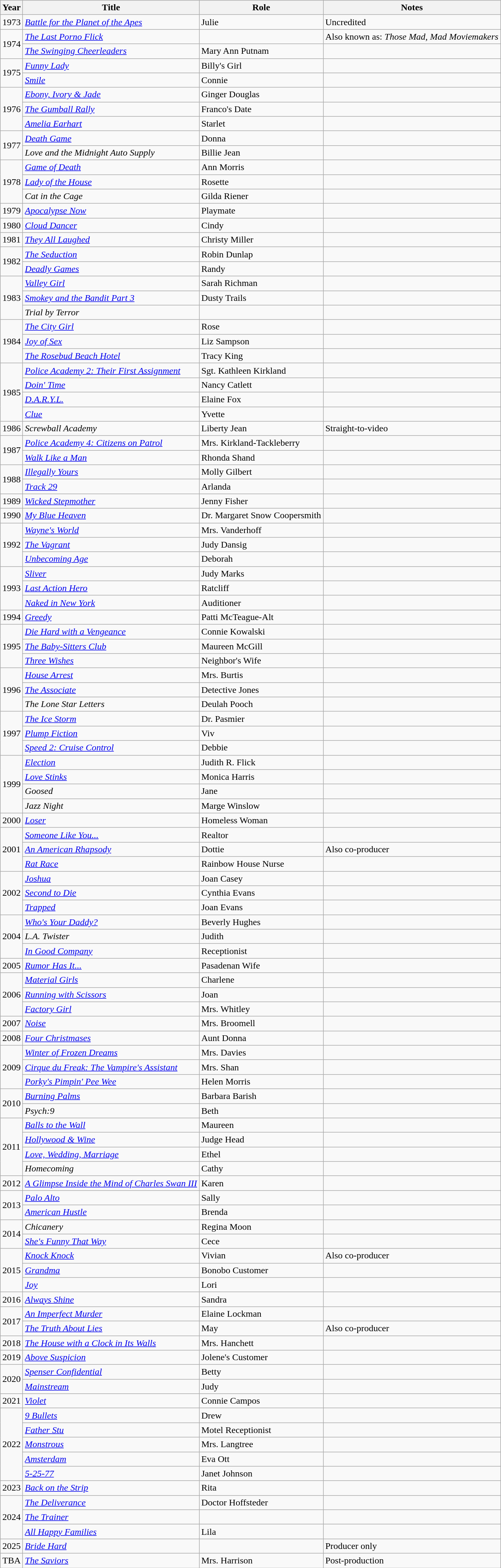<table class="wikitable sortable">
<tr>
<th>Year</th>
<th>Title</th>
<th>Role</th>
<th>Notes</th>
</tr>
<tr>
<td>1973</td>
<td><em><a href='#'>Battle for the Planet of the Apes</a></em></td>
<td>Julie</td>
<td>Uncredited</td>
</tr>
<tr>
<td Rowspan="2">1974</td>
<td><em><a href='#'>The Last Porno Flick</a></em></td>
<td></td>
<td>Also known as: <em>Those Mad, Mad Moviemakers</em></td>
</tr>
<tr>
<td><em><a href='#'>The Swinging Cheerleaders</a></em></td>
<td>Mary Ann Putnam</td>
<td></td>
</tr>
<tr>
<td Rowspan="2">1975</td>
<td><em><a href='#'>Funny Lady</a></em></td>
<td>Billy's Girl</td>
<td></td>
</tr>
<tr>
<td><em><a href='#'>Smile</a></em></td>
<td>Connie</td>
<td></td>
</tr>
<tr>
<td Rowspan="3">1976</td>
<td><em><a href='#'>Ebony, Ivory & Jade</a></em></td>
<td>Ginger Douglas</td>
<td></td>
</tr>
<tr>
<td><em><a href='#'>The Gumball Rally</a></em></td>
<td>Franco's Date</td>
<td></td>
</tr>
<tr>
<td><em><a href='#'>Amelia Earhart</a></em></td>
<td>Starlet</td>
<td></td>
</tr>
<tr>
<td Rowspan="2">1977</td>
<td><em><a href='#'>Death Game</a></em></td>
<td>Donna</td>
<td></td>
</tr>
<tr>
<td><em>Love and the Midnight Auto Supply</em></td>
<td>Billie Jean</td>
<td></td>
</tr>
<tr>
<td Rowspan="3">1978</td>
<td><em><a href='#'>Game of Death</a></em></td>
<td>Ann Morris</td>
<td></td>
</tr>
<tr>
<td><em><a href='#'>Lady of the House</a></em></td>
<td>Rosette</td>
<td></td>
</tr>
<tr>
<td><em>Cat in the Cage</em></td>
<td>Gilda Riener</td>
<td></td>
</tr>
<tr>
<td>1979</td>
<td><em><a href='#'>Apocalypse Now</a></em></td>
<td>Playmate</td>
<td></td>
</tr>
<tr>
<td>1980</td>
<td><em><a href='#'>Cloud Dancer</a></em></td>
<td>Cindy</td>
<td></td>
</tr>
<tr>
<td>1981</td>
<td><em><a href='#'>They All Laughed</a></em></td>
<td>Christy Miller</td>
<td></td>
</tr>
<tr>
<td Rowspan="2">1982</td>
<td><em><a href='#'>The Seduction</a></em></td>
<td>Robin Dunlap</td>
<td></td>
</tr>
<tr>
<td><em><a href='#'>Deadly Games</a></em></td>
<td>Randy</td>
<td></td>
</tr>
<tr>
<td Rowspan="3">1983</td>
<td><em><a href='#'>Valley Girl</a></em></td>
<td>Sarah Richman</td>
<td></td>
</tr>
<tr>
<td><em><a href='#'>Smokey and the Bandit Part 3</a></em></td>
<td>Dusty Trails</td>
<td></td>
</tr>
<tr>
<td><em>Trial by Terror</em></td>
<td></td>
<td></td>
</tr>
<tr>
<td Rowspan="3">1984</td>
<td><em><a href='#'>The City Girl</a></em></td>
<td>Rose</td>
<td></td>
</tr>
<tr>
<td><em><a href='#'>Joy of Sex</a></em></td>
<td>Liz Sampson</td>
<td></td>
</tr>
<tr>
<td><em><a href='#'>The Rosebud Beach Hotel</a></em></td>
<td>Tracy King</td>
<td></td>
</tr>
<tr>
<td Rowspan="4">1985</td>
<td><em><a href='#'>Police Academy 2: Their First Assignment</a></em></td>
<td>Sgt. Kathleen Kirkland</td>
<td></td>
</tr>
<tr>
<td><em><a href='#'>Doin' Time</a></em></td>
<td>Nancy Catlett</td>
<td></td>
</tr>
<tr>
<td><em><a href='#'>D.A.R.Y.L.</a></em></td>
<td>Elaine Fox</td>
<td></td>
</tr>
<tr>
<td><em><a href='#'>Clue</a></em></td>
<td>Yvette</td>
<td></td>
</tr>
<tr>
<td>1986</td>
<td><em>Screwball Academy</em></td>
<td>Liberty Jean</td>
<td>Straight-to-video</td>
</tr>
<tr>
<td Rowspan="2">1987</td>
<td><em><a href='#'>Police Academy 4: Citizens on Patrol</a></em></td>
<td>Mrs. Kirkland-Tackleberry</td>
<td></td>
</tr>
<tr>
<td><em><a href='#'>Walk Like a Man</a></em></td>
<td>Rhonda Shand</td>
<td></td>
</tr>
<tr>
<td Rowspan="2">1988</td>
<td><em><a href='#'>Illegally Yours</a></em></td>
<td>Molly Gilbert</td>
<td></td>
</tr>
<tr>
<td><em><a href='#'>Track 29</a></em></td>
<td>Arlanda</td>
<td></td>
</tr>
<tr>
<td>1989</td>
<td><em><a href='#'>Wicked Stepmother</a></em></td>
<td>Jenny Fisher</td>
<td></td>
</tr>
<tr>
<td>1990</td>
<td><em><a href='#'>My Blue Heaven</a></em></td>
<td>Dr. Margaret Snow Coopersmith</td>
<td></td>
</tr>
<tr>
<td Rowspan="3">1992</td>
<td><em><a href='#'>Wayne's World</a></em></td>
<td>Mrs. Vanderhoff</td>
<td></td>
</tr>
<tr>
<td><em><a href='#'>The Vagrant</a></em></td>
<td>Judy Dansig</td>
<td></td>
</tr>
<tr>
<td><em><a href='#'>Unbecoming Age</a></em></td>
<td>Deborah</td>
<td></td>
</tr>
<tr>
<td Rowspan="3">1993</td>
<td><em><a href='#'>Sliver</a></em></td>
<td>Judy Marks</td>
<td></td>
</tr>
<tr>
<td><em><a href='#'>Last Action Hero</a></em></td>
<td>Ratcliff</td>
<td></td>
</tr>
<tr>
<td><em><a href='#'>Naked in New York</a></em></td>
<td>Auditioner</td>
<td></td>
</tr>
<tr>
<td>1994</td>
<td><em><a href='#'>Greedy</a></em></td>
<td>Patti McTeague-Alt</td>
<td></td>
</tr>
<tr>
<td Rowspan="3">1995</td>
<td><em><a href='#'>Die Hard with a Vengeance</a></em></td>
<td>Connie Kowalski</td>
<td></td>
</tr>
<tr>
<td><em><a href='#'>The Baby-Sitters Club</a></em></td>
<td>Maureen McGill</td>
<td></td>
</tr>
<tr>
<td><em><a href='#'>Three Wishes</a></em></td>
<td>Neighbor's Wife</td>
<td></td>
</tr>
<tr>
<td Rowspan="3">1996</td>
<td><em><a href='#'>House Arrest</a></em></td>
<td>Mrs. Burtis</td>
<td></td>
</tr>
<tr>
<td><em><a href='#'>The Associate</a></em></td>
<td>Detective Jones</td>
<td></td>
</tr>
<tr>
<td><em>The Lone Star Letters</em></td>
<td>Deulah Pooch</td>
<td></td>
</tr>
<tr>
<td Rowspan="3">1997</td>
<td><em><a href='#'>The Ice Storm</a></em></td>
<td>Dr. Pasmier</td>
<td></td>
</tr>
<tr>
<td><em><a href='#'>Plump Fiction</a></em></td>
<td>Viv</td>
<td></td>
</tr>
<tr>
<td><em><a href='#'>Speed 2: Cruise Control</a></em></td>
<td>Debbie</td>
<td></td>
</tr>
<tr>
<td Rowspan="4">1999</td>
<td><em><a href='#'>Election</a></em></td>
<td>Judith R. Flick</td>
<td></td>
</tr>
<tr>
<td><em><a href='#'>Love Stinks</a></em></td>
<td>Monica Harris</td>
<td></td>
</tr>
<tr>
<td><em>Goosed</em></td>
<td>Jane</td>
<td></td>
</tr>
<tr>
<td><em>Jazz Night</em></td>
<td>Marge Winslow</td>
<td></td>
</tr>
<tr>
<td>2000</td>
<td><em><a href='#'>Loser</a></em></td>
<td>Homeless Woman</td>
<td></td>
</tr>
<tr>
<td Rowspan="3">2001</td>
<td><em><a href='#'>Someone Like You...</a></em></td>
<td>Realtor</td>
<td></td>
</tr>
<tr>
<td><em><a href='#'>An American Rhapsody</a></em></td>
<td>Dottie</td>
<td>Also co-producer</td>
</tr>
<tr>
<td><em><a href='#'>Rat Race</a></em></td>
<td>Rainbow House Nurse</td>
<td></td>
</tr>
<tr>
<td Rowspan="3">2002</td>
<td><em><a href='#'>Joshua</a></em></td>
<td>Joan Casey</td>
<td></td>
</tr>
<tr>
<td><em><a href='#'>Second to Die</a></em></td>
<td>Cynthia Evans</td>
<td></td>
</tr>
<tr>
<td><em><a href='#'>Trapped</a></em></td>
<td>Joan Evans</td>
<td></td>
</tr>
<tr>
<td Rowspan="3">2004</td>
<td><em><a href='#'>Who's Your Daddy?</a></em></td>
<td>Beverly Hughes</td>
<td></td>
</tr>
<tr>
<td><em>L.A. Twister</em></td>
<td>Judith</td>
<td></td>
</tr>
<tr>
<td><em><a href='#'>In Good Company</a></em></td>
<td>Receptionist</td>
<td></td>
</tr>
<tr>
<td>2005</td>
<td><em><a href='#'>Rumor Has It...</a></em></td>
<td>Pasadenan Wife</td>
<td></td>
</tr>
<tr>
<td Rowspan="3">2006</td>
<td><em><a href='#'>Material Girls</a></em></td>
<td>Charlene</td>
<td></td>
</tr>
<tr>
<td><em><a href='#'>Running with Scissors</a></em></td>
<td>Joan</td>
<td></td>
</tr>
<tr>
<td><em><a href='#'>Factory Girl</a></em></td>
<td>Mrs. Whitley</td>
<td></td>
</tr>
<tr>
<td>2007</td>
<td><em><a href='#'>Noise</a></em></td>
<td>Mrs. Broomell</td>
<td></td>
</tr>
<tr>
<td>2008</td>
<td><em><a href='#'>Four Christmases</a></em></td>
<td>Aunt Donna</td>
<td></td>
</tr>
<tr>
<td Rowspan="3">2009</td>
<td><em><a href='#'>Winter of Frozen Dreams</a></em></td>
<td>Mrs. Davies</td>
<td></td>
</tr>
<tr>
<td><em><a href='#'>Cirque du Freak: The Vampire's Assistant</a></em></td>
<td>Mrs. Shan</td>
<td></td>
</tr>
<tr>
<td><em><a href='#'>Porky's Pimpin' Pee Wee</a></em></td>
<td>Helen Morris</td>
<td></td>
</tr>
<tr>
<td Rowspan="2">2010</td>
<td><em><a href='#'>Burning Palms</a></em></td>
<td>Barbara Barish</td>
<td></td>
</tr>
<tr>
<td><em>Psych:9</em></td>
<td>Beth</td>
<td></td>
</tr>
<tr>
<td Rowspan="4">2011</td>
<td><em><a href='#'>Balls to the Wall</a></em></td>
<td>Maureen</td>
<td></td>
</tr>
<tr>
<td><em><a href='#'>Hollywood & Wine</a></em></td>
<td>Judge Head</td>
<td></td>
</tr>
<tr>
<td><em><a href='#'>Love, Wedding, Marriage</a></em></td>
<td>Ethel</td>
<td></td>
</tr>
<tr>
<td><em>Homecoming</em></td>
<td>Cathy</td>
<td></td>
</tr>
<tr>
<td>2012</td>
<td><em><a href='#'>A Glimpse Inside the Mind of Charles Swan III</a></em></td>
<td>Karen</td>
<td></td>
</tr>
<tr>
<td Rowspan="2">2013</td>
<td><em><a href='#'>Palo Alto</a></em></td>
<td>Sally</td>
<td></td>
</tr>
<tr>
<td><em><a href='#'>American Hustle</a></em></td>
<td>Brenda</td>
<td></td>
</tr>
<tr>
<td Rowspan="2">2014</td>
<td><em>Chicanery</em></td>
<td>Regina Moon</td>
<td></td>
</tr>
<tr>
<td><em><a href='#'>She's Funny That Way</a></em></td>
<td>Cece</td>
<td></td>
</tr>
<tr>
<td Rowspan="3">2015</td>
<td><em><a href='#'>Knock Knock</a></em></td>
<td>Vivian</td>
<td>Also co-producer</td>
</tr>
<tr>
<td><em><a href='#'>Grandma</a></em></td>
<td>Bonobo Customer</td>
<td></td>
</tr>
<tr>
<td><em><a href='#'>Joy</a></em></td>
<td>Lori</td>
<td></td>
</tr>
<tr>
<td>2016</td>
<td><em><a href='#'>Always Shine</a></em></td>
<td>Sandra</td>
<td></td>
</tr>
<tr>
<td Rowspan="2">2017</td>
<td><em><a href='#'>An Imperfect Murder</a></em></td>
<td>Elaine Lockman</td>
<td></td>
</tr>
<tr>
<td><em><a href='#'>The Truth About Lies</a></em></td>
<td>May</td>
<td>Also co-producer</td>
</tr>
<tr>
<td>2018</td>
<td><em><a href='#'>The House with a Clock in Its Walls</a></em></td>
<td>Mrs. Hanchett</td>
<td></td>
</tr>
<tr>
<td>2019</td>
<td><em><a href='#'>Above Suspicion</a></em></td>
<td>Jolene's Customer</td>
<td></td>
</tr>
<tr>
<td Rowspan="2">2020</td>
<td><em><a href='#'>Spenser Confidential</a></em></td>
<td>Betty</td>
<td></td>
</tr>
<tr>
<td><em><a href='#'>Mainstream</a></em></td>
<td>Judy</td>
<td></td>
</tr>
<tr>
<td>2021</td>
<td><em><a href='#'>Violet</a></em></td>
<td>Connie Campos</td>
<td></td>
</tr>
<tr>
<td Rowspan="5">2022</td>
<td><em><a href='#'>9 Bullets</a></em></td>
<td>Drew</td>
<td></td>
</tr>
<tr>
<td><em><a href='#'>Father Stu</a></em></td>
<td>Motel Receptionist</td>
<td></td>
</tr>
<tr>
<td><em><a href='#'>Monstrous</a></em></td>
<td>Mrs. Langtree</td>
<td></td>
</tr>
<tr>
<td><em><a href='#'>Amsterdam</a></em></td>
<td>Eva Ott</td>
<td></td>
</tr>
<tr>
<td><em><a href='#'>5-25-77</a></em></td>
<td>Janet Johnson</td>
<td></td>
</tr>
<tr>
<td>2023</td>
<td><em><a href='#'>Back on the Strip</a></em></td>
<td>Rita</td>
<td></td>
</tr>
<tr>
<td rowspan="3">2024</td>
<td><em><a href='#'>The Deliverance</a></em></td>
<td>Doctor Hoffsteder</td>
<td></td>
</tr>
<tr>
<td><em><a href='#'>The Trainer</a></em></td>
<td></td>
<td></td>
</tr>
<tr>
<td><em><a href='#'>All Happy Families</a></em></td>
<td>Lila</td>
<td></td>
</tr>
<tr>
<td>2025</td>
<td><em><a href='#'>Bride Hard</a></em></td>
<td></td>
<td>Producer only</td>
</tr>
<tr>
<td>TBA</td>
<td><em><a href='#'>The Saviors</a></em></td>
<td>Mrs. Harrison</td>
<td>Post-production</td>
</tr>
</table>
